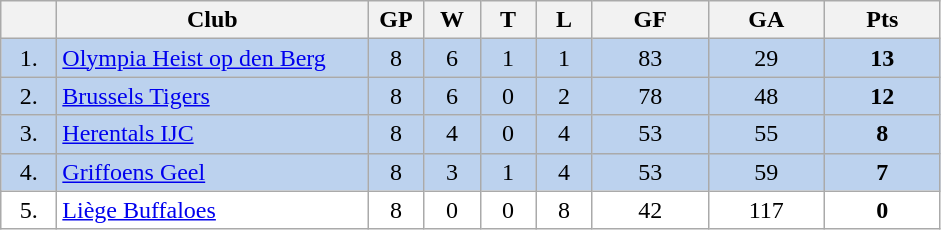<table class="wikitable">
<tr>
<th width="30"></th>
<th width="200">Club</th>
<th width="30">GP</th>
<th width="30">W</th>
<th width="30">T</th>
<th width="30">L</th>
<th width="70">GF</th>
<th width="70">GA</th>
<th width="70">Pts</th>
</tr>
<tr bgcolor="#BCD2EE" align="center">
<td>1.</td>
<td align="left"><a href='#'>Olympia Heist op den Berg</a></td>
<td>8</td>
<td>6</td>
<td>1</td>
<td>1</td>
<td>83</td>
<td>29</td>
<td><strong>13</strong></td>
</tr>
<tr bgcolor="#BCD2EE" align="center">
<td>2.</td>
<td align="left"><a href='#'>Brussels Tigers</a></td>
<td>8</td>
<td>6</td>
<td>0</td>
<td>2</td>
<td>78</td>
<td>48</td>
<td><strong>12</strong></td>
</tr>
<tr bgcolor="#BCD2EE" align="center">
<td>3.</td>
<td align="left"><a href='#'>Herentals IJC</a></td>
<td>8</td>
<td>4</td>
<td>0</td>
<td>4</td>
<td>53</td>
<td>55</td>
<td><strong>8</strong></td>
</tr>
<tr bgcolor="#BCD2EE" align="center">
<td>4.</td>
<td align="left"><a href='#'>Griffoens Geel</a></td>
<td>8</td>
<td>3</td>
<td>1</td>
<td>4</td>
<td>53</td>
<td>59</td>
<td><strong>7</strong></td>
</tr>
<tr bgcolor="#FFFFFF" align="center">
<td>5.</td>
<td align="left"><a href='#'>Liège Buffaloes</a></td>
<td>8</td>
<td>0</td>
<td>0</td>
<td>8</td>
<td>42</td>
<td>117</td>
<td><strong>0</strong></td>
</tr>
</table>
